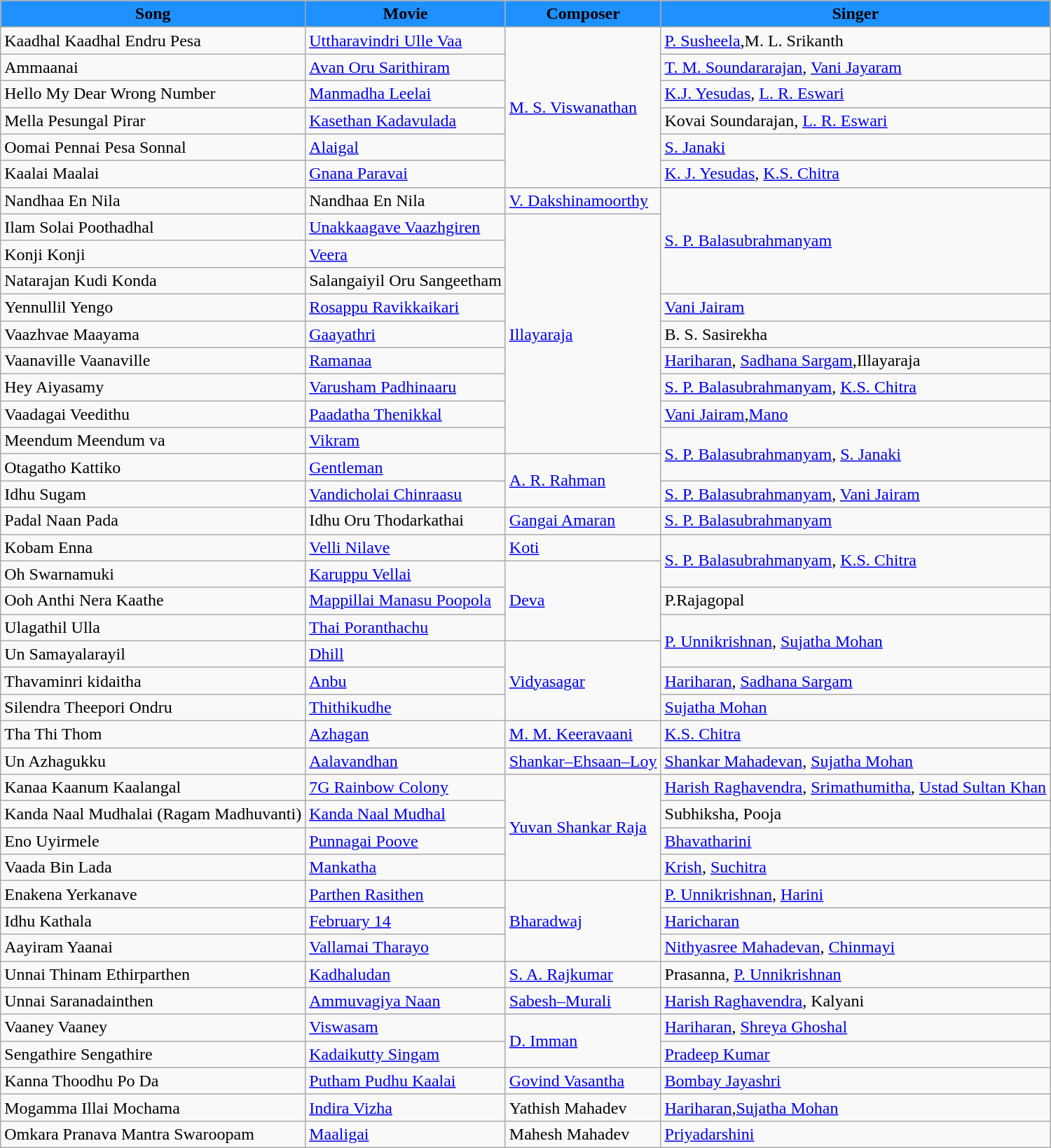<table class="wikitable">
<tr>
<th style="background:#1E90FF">Song</th>
<th style="background:#1E90FF">Movie</th>
<th style="background:#1E90FF">Composer</th>
<th style="background:#1E90FF">Singer</th>
</tr>
<tr>
<td>Kaadhal Kaadhal Endru Pesa</td>
<td><a href='#'>Uttharavindri Ulle Vaa</a></td>
<td rowspan=6><a href='#'>M. S. Viswanathan</a></td>
<td><a href='#'>P. Susheela</a>,M. L. Srikanth</td>
</tr>
<tr>
<td>Ammaanai</td>
<td><a href='#'>Avan Oru Sarithiram</a></td>
<td><a href='#'>T. M. Soundararajan</a>, <a href='#'>Vani Jayaram</a></td>
</tr>
<tr>
<td>Hello My Dear Wrong Number</td>
<td><a href='#'>Manmadha Leelai</a></td>
<td><a href='#'>K.J. Yesudas</a>, <a href='#'>L. R. Eswari</a></td>
</tr>
<tr>
<td>Mella Pesungal Pirar</td>
<td><a href='#'>Kasethan Kadavulada</a></td>
<td>Kovai Soundarajan, <a href='#'>L. R. Eswari</a></td>
</tr>
<tr>
<td>Oomai Pennai Pesa Sonnal</td>
<td><a href='#'>Alaigal</a></td>
<td><a href='#'>S. Janaki</a></td>
</tr>
<tr>
<td>Kaalai Maalai</td>
<td><a href='#'>Gnana Paravai</a></td>
<td><a href='#'>K. J. Yesudas</a>, <a href='#'>K.S. Chitra</a></td>
</tr>
<tr>
<td>Nandhaa En Nila</td>
<td>Nandhaa En Nila</td>
<td><a href='#'>V. Dakshinamoorthy</a></td>
<td rowspan="4"><a href='#'>S. P. Balasubrahmanyam</a></td>
</tr>
<tr>
<td>Ilam Solai Poothadhal</td>
<td><a href='#'>Unakkaagave Vaazhgiren</a></td>
<td rowspan="9"><a href='#'>Illayaraja</a></td>
</tr>
<tr>
<td>Konji Konji</td>
<td><a href='#'>Veera</a></td>
</tr>
<tr>
<td>Natarajan Kudi Konda</td>
<td>Salangaiyil Oru Sangeetham</td>
</tr>
<tr>
<td>Yennullil Yengo</td>
<td><a href='#'>Rosappu Ravikkaikari</a></td>
<td><a href='#'>Vani Jairam</a></td>
</tr>
<tr>
<td>Vaazhvae Maayama</td>
<td><a href='#'>Gaayathri</a></td>
<td>B. S. Sasirekha</td>
</tr>
<tr>
<td>Vaanaville Vaanaville</td>
<td><a href='#'>Ramanaa</a></td>
<td><a href='#'>Hariharan</a>, <a href='#'>Sadhana Sargam</a>,Illayaraja</td>
</tr>
<tr>
<td>Hey Aiyasamy</td>
<td><a href='#'>Varusham Padhinaaru</a></td>
<td><a href='#'>S. P. Balasubrahmanyam</a>, <a href='#'>K.S. Chitra</a></td>
</tr>
<tr>
<td>Vaadagai Veedithu</td>
<td><a href='#'>Paadatha Thenikkal</a></td>
<td><a href='#'>Vani Jairam</a>,<a href='#'>Mano</a></td>
</tr>
<tr>
<td>Meendum Meendum va</td>
<td><a href='#'>Vikram</a></td>
<td rowspan="2"><a href='#'>S. P. Balasubrahmanyam</a>, <a href='#'>S. Janaki</a></td>
</tr>
<tr>
<td>Otagatho Kattiko</td>
<td><a href='#'>Gentleman</a></td>
<td rowspan="2"><a href='#'>A. R. Rahman</a></td>
</tr>
<tr>
<td>Idhu Sugam</td>
<td><a href='#'>Vandicholai Chinraasu</a></td>
<td><a href='#'>S. P. Balasubrahmanyam</a>, <a href='#'>Vani Jairam</a></td>
</tr>
<tr>
<td>Padal Naan Pada</td>
<td>Idhu Oru Thodarkathai</td>
<td><a href='#'>Gangai Amaran</a></td>
<td><a href='#'>S. P. Balasubrahmanyam</a></td>
</tr>
<tr>
<td>Kobam Enna</td>
<td><a href='#'>Velli Nilave</a></td>
<td><a href='#'>Koti</a></td>
<td rowspan=2><a href='#'>S. P. Balasubrahmanyam</a>, <a href='#'>K.S. Chitra</a></td>
</tr>
<tr>
<td>Oh Swarnamuki</td>
<td><a href='#'>Karuppu Vellai</a></td>
<td rowspan=3><a href='#'>Deva</a></td>
</tr>
<tr>
<td>Ooh Anthi Nera Kaathe</td>
<td><a href='#'>Mappillai Manasu Poopola</a></td>
<td>P.Rajagopal</td>
</tr>
<tr>
<td>Ulagathil Ulla</td>
<td><a href='#'>Thai Poranthachu</a></td>
<td rowspan=2><a href='#'>P. Unnikrishnan</a>, <a href='#'>Sujatha Mohan</a></td>
</tr>
<tr>
<td>Un Samayalarayil</td>
<td><a href='#'>Dhill</a></td>
<td rowspan="3"><a href='#'>Vidyasagar</a></td>
</tr>
<tr>
<td>Thavaminri kidaitha</td>
<td><a href='#'>Anbu</a></td>
<td><a href='#'>Hariharan</a>, <a href='#'>Sadhana Sargam</a></td>
</tr>
<tr>
<td>Silendra Theepori Ondru</td>
<td><a href='#'>Thithikudhe</a></td>
<td><a href='#'>Sujatha Mohan</a></td>
</tr>
<tr>
<td>Tha Thi Thom</td>
<td><a href='#'>Azhagan</a></td>
<td><a href='#'>M. M. Keeravaani</a></td>
<td><a href='#'>K.S. Chitra</a></td>
</tr>
<tr>
<td>Un Azhagukku</td>
<td><a href='#'>Aalavandhan</a></td>
<td><a href='#'>Shankar–Ehsaan–Loy</a></td>
<td><a href='#'>Shankar Mahadevan</a>, <a href='#'>Sujatha Mohan</a></td>
</tr>
<tr>
<td>Kanaa Kaanum Kaalangal</td>
<td><a href='#'>7G Rainbow Colony</a></td>
<td rowspan="4"><a href='#'>Yuvan Shankar Raja</a></td>
<td><a href='#'>Harish Raghavendra</a>, <a href='#'>Srimathumitha</a>, <a href='#'>Ustad Sultan Khan</a></td>
</tr>
<tr>
<td>Kanda Naal Mudhalai (Ragam Madhuvanti)</td>
<td><a href='#'>Kanda Naal Mudhal</a></td>
<td>Subhiksha, Pooja</td>
</tr>
<tr>
<td>Eno Uyirmele</td>
<td><a href='#'>Punnagai Poove</a></td>
<td><a href='#'>Bhavatharini</a></td>
</tr>
<tr>
<td>Vaada Bin Lada</td>
<td><a href='#'>Mankatha</a></td>
<td><a href='#'>Krish</a>, <a href='#'>Suchitra</a></td>
</tr>
<tr>
<td>Enakena Yerkanave</td>
<td><a href='#'>Parthen Rasithen</a></td>
<td rowspan="3"><a href='#'>Bharadwaj</a></td>
<td><a href='#'>P. Unnikrishnan</a>, <a href='#'>Harini</a></td>
</tr>
<tr>
<td>Idhu Kathala</td>
<td><a href='#'>February 14</a></td>
<td><a href='#'>Haricharan</a></td>
</tr>
<tr>
<td>Aayiram Yaanai</td>
<td><a href='#'>Vallamai Tharayo</a></td>
<td><a href='#'>Nithyasree Mahadevan</a>, <a href='#'>Chinmayi</a></td>
</tr>
<tr>
<td>Unnai Thinam Ethirparthen</td>
<td><a href='#'>Kadhaludan</a></td>
<td><a href='#'>S. A. Rajkumar</a></td>
<td>Prasanna, <a href='#'>P. Unnikrishnan</a></td>
</tr>
<tr>
<td>Unnai Saranadainthen</td>
<td><a href='#'>Ammuvagiya Naan</a></td>
<td><a href='#'>Sabesh–Murali</a></td>
<td><a href='#'>Harish Raghavendra</a>, Kalyani</td>
</tr>
<tr>
<td>Vaaney Vaaney</td>
<td><a href='#'>Viswasam</a></td>
<td rowspan=2><a href='#'>D. Imman</a></td>
<td><a href='#'>Hariharan</a>, <a href='#'>Shreya Ghoshal</a></td>
</tr>
<tr>
<td>Sengathire Sengathire</td>
<td><a href='#'>Kadaikutty Singam</a></td>
<td><a href='#'>Pradeep Kumar</a></td>
</tr>
<tr>
<td>Kanna Thoodhu Po Da</td>
<td><a href='#'>Putham Pudhu Kaalai</a></td>
<td><a href='#'>Govind Vasantha</a></td>
<td><a href='#'>Bombay Jayashri</a></td>
</tr>
<tr>
<td>Mogamma Illai Mochama</td>
<td><a href='#'>Indira Vizha</a></td>
<td>Yathish Mahadev</td>
<td><a href='#'>Hariharan</a>,<a href='#'>Sujatha Mohan</a></td>
</tr>
<tr>
<td>Omkara Pranava Mantra Swaroopam</td>
<td><a href='#'>Maaligai</a></td>
<td>Mahesh Mahadev</td>
<td><a href='#'>Priyadarshini</a></td>
</tr>
</table>
